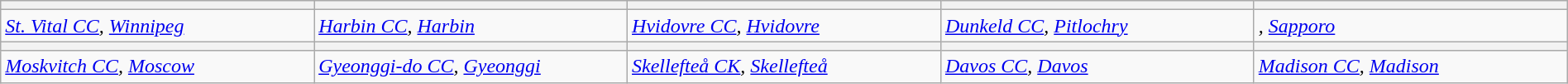<table class="wikitable" style="width:100%">
<tr>
<th style="width:20%"></th>
<th style="width:20%"></th>
<th style="width:20%"></th>
<th style="width:20%"></th>
<th style="width:20%"></th>
</tr>
<tr style="text-align:top">
<td><em><a href='#'>St. Vital CC</a>, <a href='#'>Winnipeg</a></em> </td>
<td><em><a href='#'>Harbin CC</a>, <a href='#'>Harbin</a></em> </td>
<td><em><a href='#'>Hvidovre CC</a>, <a href='#'>Hvidovre</a></em> </td>
<td><em><a href='#'>Dunkeld CC</a>, <a href='#'>Pitlochry</a></em> </td>
<td><em>, <a href='#'>Sapporo</a></em> </td>
</tr>
<tr>
<th style="width:20%"></th>
<th style="width:20%"></th>
<th style="width:20%"></th>
<th style="width:20%"></th>
<th style="width:20%"></th>
</tr>
<tr style="text-align:top">
<td><em><a href='#'>Moskvitch CC</a>, <a href='#'>Moscow</a></em> </td>
<td><em><a href='#'>Gyeonggi-do CC</a>, <a href='#'>Gyeonggi</a></em> </td>
<td><em><a href='#'>Skellefteå CK</a>, <a href='#'>Skellefteå</a></em> </td>
<td><em><a href='#'>Davos CC</a>, <a href='#'>Davos</a></em> </td>
<td><em><a href='#'>Madison CC</a>, <a href='#'>Madison</a></em> </td>
</tr>
</table>
